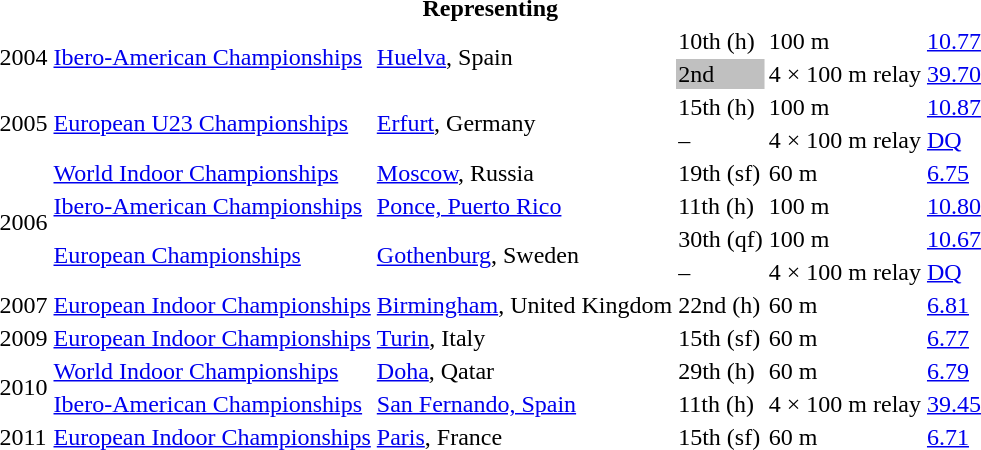<table>
<tr>
<th colspan="6">Representing </th>
</tr>
<tr>
<td rowspan=2>2004</td>
<td rowspan=2><a href='#'>Ibero-American Championships</a></td>
<td rowspan=2><a href='#'>Huelva</a>, Spain</td>
<td>10th (h)</td>
<td>100 m</td>
<td><a href='#'>10.77</a></td>
</tr>
<tr>
<td bgcolor=silver>2nd</td>
<td>4 × 100 m relay</td>
<td><a href='#'>39.70</a></td>
</tr>
<tr>
<td rowspan=2>2005</td>
<td rowspan=2><a href='#'>European U23 Championships</a></td>
<td rowspan=2><a href='#'>Erfurt</a>, Germany</td>
<td>15th (h)</td>
<td>100 m</td>
<td><a href='#'>10.87</a></td>
</tr>
<tr>
<td>–</td>
<td>4 × 100 m relay</td>
<td><a href='#'>DQ</a></td>
</tr>
<tr>
<td rowspan=4>2006</td>
<td><a href='#'>World Indoor Championships</a></td>
<td><a href='#'>Moscow</a>, Russia</td>
<td>19th (sf)</td>
<td>60 m</td>
<td><a href='#'>6.75</a></td>
</tr>
<tr>
<td><a href='#'>Ibero-American Championships</a></td>
<td><a href='#'>Ponce, Puerto Rico</a></td>
<td>11th (h)</td>
<td>100 m</td>
<td><a href='#'>10.80</a></td>
</tr>
<tr>
<td rowspan=2><a href='#'>European Championships</a></td>
<td rowspan=2><a href='#'>Gothenburg</a>, Sweden</td>
<td>30th (qf)</td>
<td>100 m</td>
<td><a href='#'>10.67</a></td>
</tr>
<tr>
<td>–</td>
<td>4 × 100 m relay</td>
<td><a href='#'>DQ</a></td>
</tr>
<tr>
<td>2007</td>
<td><a href='#'>European Indoor Championships</a></td>
<td><a href='#'>Birmingham</a>, United Kingdom</td>
<td>22nd (h)</td>
<td>60 m</td>
<td><a href='#'>6.81</a></td>
</tr>
<tr>
<td>2009</td>
<td><a href='#'>European Indoor Championships</a></td>
<td><a href='#'>Turin</a>, Italy</td>
<td>15th (sf)</td>
<td>60 m</td>
<td><a href='#'>6.77</a></td>
</tr>
<tr>
<td rowspan=2>2010</td>
<td><a href='#'>World Indoor Championships</a></td>
<td><a href='#'>Doha</a>, Qatar</td>
<td>29th (h)</td>
<td>60 m</td>
<td><a href='#'>6.79</a></td>
</tr>
<tr>
<td><a href='#'>Ibero-American Championships</a></td>
<td><a href='#'>San Fernando, Spain</a></td>
<td>11th (h)</td>
<td>4 × 100 m relay</td>
<td><a href='#'>39.45</a></td>
</tr>
<tr>
<td>2011</td>
<td><a href='#'>European Indoor Championships</a></td>
<td><a href='#'>Paris</a>, France</td>
<td>15th (sf)</td>
<td>60 m</td>
<td><a href='#'>6.71</a></td>
</tr>
</table>
